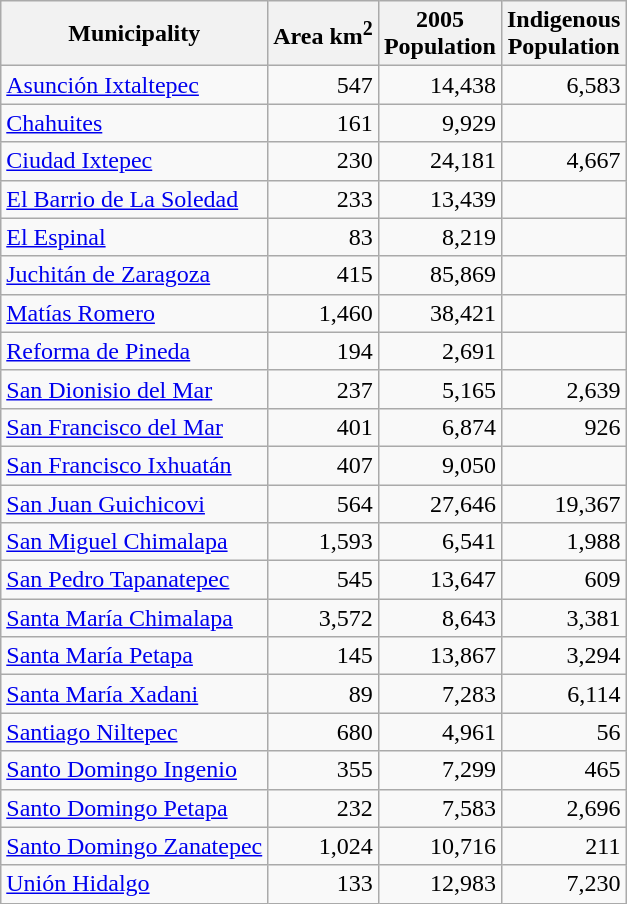<table class="wikitable sortable" style="text-align:right">
<tr>
<th>Municipality</th>
<th>Area km<sup>2</sup></th>
<th>2005<br>Population</th>
<th>Indigenous<br>Population</th>
</tr>
<tr>
<td style="text-align:left"><a href='#'>Asunción Ixtaltepec</a></td>
<td>547</td>
<td>14,438</td>
<td>6,583</td>
</tr>
<tr>
<td style="text-align:left"><a href='#'>Chahuites</a></td>
<td>161</td>
<td>9,929</td>
<td></td>
</tr>
<tr>
<td style="text-align:left"><a href='#'>Ciudad Ixtepec</a></td>
<td>230</td>
<td>24,181</td>
<td>4,667</td>
</tr>
<tr>
<td style="text-align:left"><a href='#'>El Barrio de La Soledad</a></td>
<td>233</td>
<td>13,439</td>
<td></td>
</tr>
<tr>
<td style="text-align:left"><a href='#'>El Espinal</a></td>
<td>83</td>
<td>8,219</td>
<td></td>
</tr>
<tr>
<td style="text-align:left"><a href='#'>Juchitán de Zaragoza</a></td>
<td>415</td>
<td>85,869</td>
<td></td>
</tr>
<tr>
<td style="text-align:left"><a href='#'>Matías Romero</a></td>
<td>1,460</td>
<td>38,421</td>
<td></td>
</tr>
<tr>
<td style="text-align:left"><a href='#'>Reforma de Pineda</a></td>
<td>194</td>
<td>2,691</td>
<td></td>
</tr>
<tr>
<td style="text-align:left"><a href='#'>San Dionisio del Mar</a></td>
<td>237</td>
<td>5,165</td>
<td>2,639</td>
</tr>
<tr>
<td style="text-align:left"><a href='#'>San Francisco del Mar</a></td>
<td>401</td>
<td>6,874</td>
<td>926</td>
</tr>
<tr>
<td style="text-align:left"><a href='#'>San Francisco Ixhuatán</a></td>
<td>407</td>
<td>9,050</td>
<td></td>
</tr>
<tr>
<td style="text-align:left"><a href='#'>San Juan Guichicovi</a></td>
<td>564</td>
<td>27,646</td>
<td>19,367</td>
</tr>
<tr>
<td style="text-align:left"><a href='#'>San Miguel Chimalapa</a></td>
<td>1,593</td>
<td>6,541</td>
<td>1,988</td>
</tr>
<tr>
<td style="text-align:left"><a href='#'>San Pedro Tapanatepec</a></td>
<td>545</td>
<td>13,647</td>
<td>609</td>
</tr>
<tr>
<td style="text-align:left"><a href='#'>Santa María Chimalapa</a></td>
<td>3,572</td>
<td>8,643</td>
<td>3,381</td>
</tr>
<tr>
<td style="text-align:left"><a href='#'>Santa María Petapa</a></td>
<td>145</td>
<td>13,867</td>
<td>3,294</td>
</tr>
<tr>
<td style="text-align:left"><a href='#'>Santa María Xadani</a></td>
<td>89</td>
<td>7,283</td>
<td>6,114</td>
</tr>
<tr>
<td style="text-align:left"><a href='#'>Santiago Niltepec</a></td>
<td>680</td>
<td>4,961</td>
<td>56</td>
</tr>
<tr>
<td style="text-align:left"><a href='#'>Santo Domingo Ingenio</a></td>
<td>355</td>
<td>7,299</td>
<td>465</td>
</tr>
<tr>
<td style="text-align:left"><a href='#'>Santo Domingo Petapa</a></td>
<td>232</td>
<td>7,583</td>
<td>2,696</td>
</tr>
<tr>
<td style="text-align:left"><a href='#'>Santo Domingo Zanatepec</a></td>
<td>1,024</td>
<td>10,716</td>
<td>211</td>
</tr>
<tr>
<td style="text-align:left"><a href='#'>Unión Hidalgo</a></td>
<td>133</td>
<td>12,983</td>
<td>7,230</td>
</tr>
</table>
